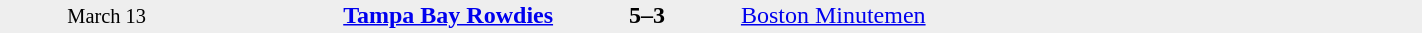<table style="width:75%; background:#eee;" cellspacing="0">
<tr>
<td rowspan="3" style="text-align:center; font-size:85%; width:15%;">March 13</td>
<td style="width:24%; text-align:right;"><strong><a href='#'>Tampa Bay Rowdies</a></strong></td>
<td style="text-align:center; width:13%;"><strong>5–3</strong></td>
<td width=24%><a href='#'>Boston Minutemen</a></td>
<td rowspan="3" style="font-size:85%; vertical-align:top;"></td>
</tr>
<tr style=font-size:85%>
<td align=right valign=top></td>
<td valign=top></td>
<td align=left valign=top></td>
</tr>
</table>
